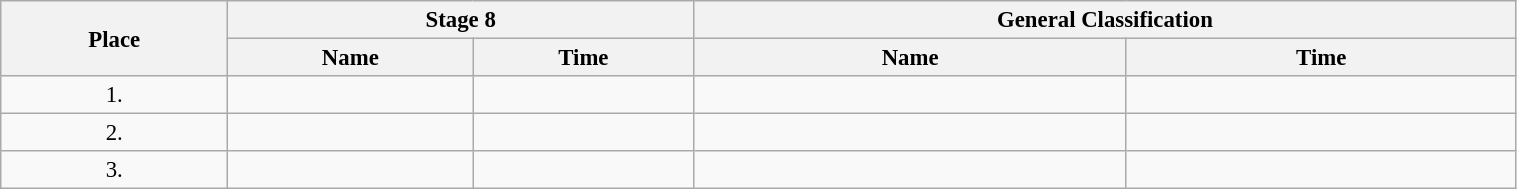<table class=wikitable style="font-size:95%" width="80%">
<tr>
<th rowspan="2">Place</th>
<th colspan="2">Stage 8</th>
<th colspan="2">General Classification</th>
</tr>
<tr>
<th>Name</th>
<th>Time</th>
<th>Name</th>
<th>Time</th>
</tr>
<tr>
<td align="center">1.</td>
<td></td>
<td></td>
<td></td>
<td></td>
</tr>
<tr>
<td align="center">2.</td>
<td></td>
<td></td>
<td></td>
<td></td>
</tr>
<tr>
<td align="center">3.</td>
<td></td>
<td></td>
<td></td>
<td></td>
</tr>
</table>
